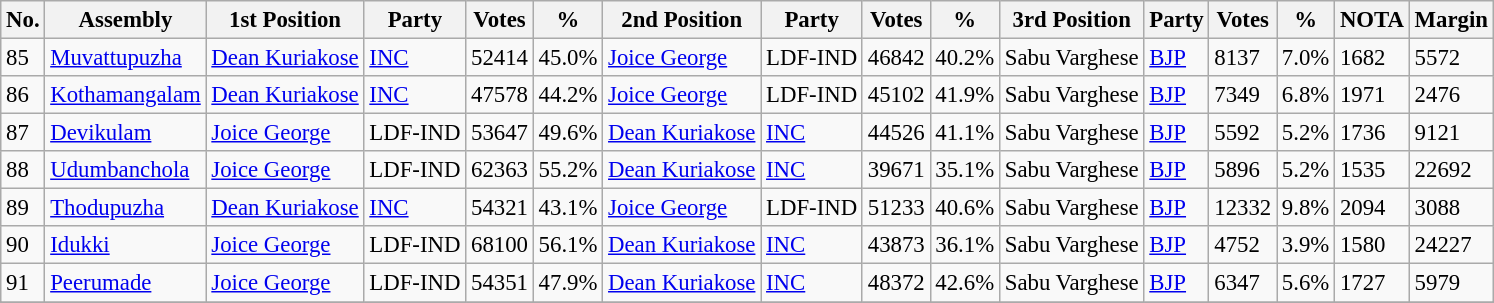<table class="wikitable sortable" style="font-size: 95%;">
<tr>
<th>No.</th>
<th>Assembly</th>
<th>1st Position</th>
<th>Party</th>
<th>Votes</th>
<th>%</th>
<th>2nd Position</th>
<th>Party</th>
<th>Votes</th>
<th>%</th>
<th>3rd Position</th>
<th>Party</th>
<th>Votes</th>
<th>%</th>
<th>NOTA</th>
<th>Margin</th>
</tr>
<tr>
<td>85</td>
<td><a href='#'>Muvattupuzha</a></td>
<td><a href='#'>Dean Kuriakose</a></td>
<td><a href='#'>INC</a></td>
<td>52414</td>
<td>45.0%</td>
<td><a href='#'>Joice George</a></td>
<td>LDF-IND</td>
<td>46842</td>
<td>40.2%</td>
<td>Sabu Varghese</td>
<td><a href='#'>BJP</a></td>
<td>8137</td>
<td>7.0%</td>
<td>1682</td>
<td>5572</td>
</tr>
<tr>
<td>86</td>
<td><a href='#'>Kothamangalam</a></td>
<td><a href='#'>Dean Kuriakose</a></td>
<td><a href='#'>INC</a></td>
<td>47578</td>
<td>44.2%</td>
<td><a href='#'>Joice George</a></td>
<td>LDF-IND</td>
<td>45102</td>
<td>41.9%</td>
<td>Sabu Varghese</td>
<td><a href='#'>BJP</a></td>
<td>7349</td>
<td>6.8%</td>
<td>1971</td>
<td>2476</td>
</tr>
<tr>
<td>87</td>
<td><a href='#'>Devikulam</a></td>
<td><a href='#'>Joice George</a></td>
<td>LDF-IND</td>
<td>53647</td>
<td>49.6%</td>
<td><a href='#'>Dean Kuriakose</a></td>
<td><a href='#'>INC</a></td>
<td>44526</td>
<td>41.1%</td>
<td>Sabu Varghese</td>
<td><a href='#'>BJP</a></td>
<td>5592</td>
<td>5.2%</td>
<td>1736</td>
<td>9121</td>
</tr>
<tr>
<td>88</td>
<td><a href='#'>Udumbanchola</a></td>
<td><a href='#'>Joice George</a></td>
<td>LDF-IND</td>
<td>62363</td>
<td>55.2%</td>
<td><a href='#'>Dean Kuriakose</a></td>
<td><a href='#'>INC</a></td>
<td>39671</td>
<td>35.1%</td>
<td>Sabu Varghese</td>
<td><a href='#'>BJP</a></td>
<td>5896</td>
<td>5.2%</td>
<td>1535</td>
<td>22692</td>
</tr>
<tr>
<td>89</td>
<td><a href='#'>Thodupuzha</a></td>
<td><a href='#'>Dean Kuriakose</a></td>
<td><a href='#'>INC</a></td>
<td>54321</td>
<td>43.1%</td>
<td><a href='#'>Joice George</a></td>
<td>LDF-IND</td>
<td>51233</td>
<td>40.6%</td>
<td>Sabu Varghese</td>
<td><a href='#'>BJP</a></td>
<td>12332</td>
<td>9.8%</td>
<td>2094</td>
<td>3088</td>
</tr>
<tr>
<td>90</td>
<td><a href='#'>Idukki</a></td>
<td><a href='#'>Joice George</a></td>
<td>LDF-IND</td>
<td>68100</td>
<td>56.1%</td>
<td><a href='#'>Dean Kuriakose</a></td>
<td><a href='#'>INC</a></td>
<td>43873</td>
<td>36.1%</td>
<td>Sabu Varghese</td>
<td><a href='#'>BJP</a></td>
<td>4752</td>
<td>3.9%</td>
<td>1580</td>
<td>24227</td>
</tr>
<tr>
<td>91</td>
<td><a href='#'>Peerumade</a></td>
<td><a href='#'>Joice George</a></td>
<td>LDF-IND</td>
<td>54351</td>
<td>47.9%</td>
<td><a href='#'>Dean Kuriakose</a></td>
<td><a href='#'>INC</a></td>
<td>48372</td>
<td>42.6%</td>
<td>Sabu Varghese</td>
<td><a href='#'>BJP</a></td>
<td>6347</td>
<td>5.6%</td>
<td>1727</td>
<td>5979</td>
</tr>
<tr>
</tr>
<tr>
</tr>
</table>
